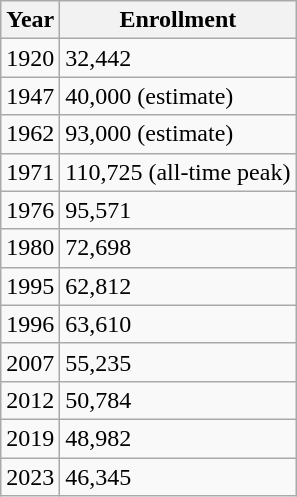<table class="wikitable sortable">
<tr>
<th>Year</th>
<th>Enrollment</th>
</tr>
<tr>
<td>1920</td>
<td>32,442</td>
</tr>
<tr fjkghukkvugigii,g>
<td>1947</td>
<td>40,000 (estimate)</td>
</tr>
<tr>
<td>1962</td>
<td>93,000 (estimate)</td>
</tr>
<tr>
<td>1971</td>
<td>110,725 (all-time peak)</td>
</tr>
<tr>
<td>1976</td>
<td>95,571</td>
</tr>
<tr>
<td>1980</td>
<td>72,698</td>
</tr>
<tr>
<td>1995</td>
<td>62,812</td>
</tr>
<tr>
<td>1996</td>
<td>63,610</td>
</tr>
<tr>
<td>2007</td>
<td>55,235</td>
</tr>
<tr>
<td>2012</td>
<td>50,784</td>
</tr>
<tr>
<td>2019</td>
<td>48,982</td>
</tr>
<tr>
<td>2023</td>
<td>46,345</td>
</tr>
</table>
